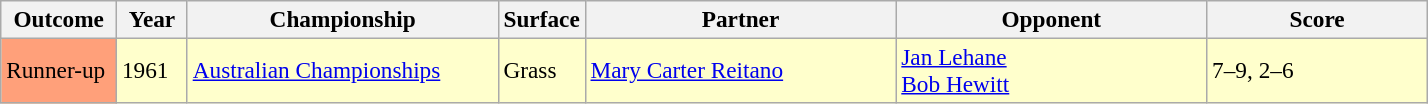<table class="sortable wikitable" style=font-size:97%>
<tr>
<th style="width:70px">Outcome</th>
<th style="width:40px">Year</th>
<th style="width:200px">Championship</th>
<th style="width:50px">Surface</th>
<th style="width:200px">Partner</th>
<th style="width:200px">Opponent</th>
<th style="width:140px" class="unsortable">Score</th>
</tr>
<tr style="background:#ffffcc;">
<td style="background:#ffa07a;">Runner-up</td>
<td>1961</td>
<td><a href='#'>Australian Championships</a></td>
<td>Grass</td>
<td> <a href='#'>Mary Carter Reitano</a></td>
<td> <a href='#'>Jan Lehane</a>  <br>  <a href='#'>Bob Hewitt</a></td>
<td>7–9, 2–6</td>
</tr>
</table>
